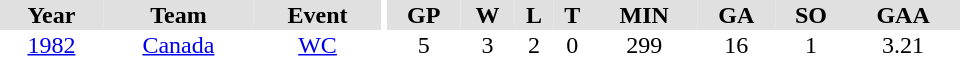<table border="0" cellpadding="1" cellspacing="0" ID="Table3" style="text-align:center; width:40em">
<tr ALIGN="center" bgcolor="#e0e0e0">
<th>Year</th>
<th>Team</th>
<th>Event</th>
<th rowspan="99" bgcolor="#ffffff"></th>
<th>GP</th>
<th>W</th>
<th>L</th>
<th>T</th>
<th>MIN</th>
<th>GA</th>
<th>SO</th>
<th>GAA</th>
</tr>
<tr>
<td><a href='#'>1982</a></td>
<td><a href='#'>Canada</a></td>
<td><a href='#'>WC</a></td>
<td>5</td>
<td>3</td>
<td>2</td>
<td>0</td>
<td>299</td>
<td>16</td>
<td>1</td>
<td>3.21</td>
</tr>
</table>
